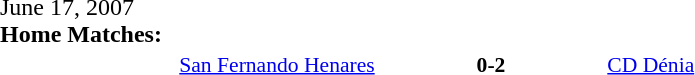<table width=100% cellspacing=1>
<tr>
<th width=20%></th>
<th width=12%></th>
<th width=20%></th>
<th></th>
</tr>
<tr>
<td>June 17, 2007<br><strong>Home Matches:</strong></td>
</tr>
<tr style=font-size:90%>
<td align=right><a href='#'>San Fernando Henares</a></td>
<td align=center><strong>0-2</strong></td>
<td><a href='#'>CD Dénia</a></td>
</tr>
</table>
